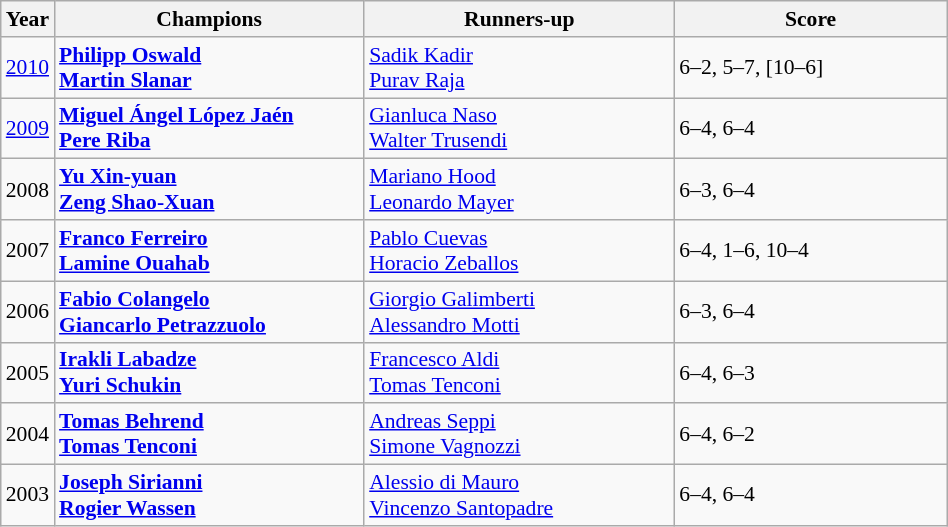<table class="wikitable" style="font-size:90%">
<tr>
<th>Year</th>
<th width="200">Champions</th>
<th width="200">Runners-up</th>
<th width="175">Score</th>
</tr>
<tr>
<td><a href='#'>2010</a></td>
<td> <strong><a href='#'>Philipp Oswald</a></strong> <br> <strong><a href='#'>Martin Slanar</a></strong></td>
<td> <a href='#'>Sadik Kadir</a> <br> <a href='#'>Purav Raja</a></td>
<td>6–2, 5–7, [10–6]</td>
</tr>
<tr>
<td><a href='#'>2009</a></td>
<td> <strong><a href='#'>Miguel Ángel López Jaén</a></strong><br> <strong><a href='#'>Pere Riba</a></strong></td>
<td> <a href='#'>Gianluca Naso</a><br> <a href='#'>Walter Trusendi</a></td>
<td>6–4, 6–4</td>
</tr>
<tr>
<td>2008</td>
<td> <strong><a href='#'>Yu Xin-yuan</a></strong> <br>  <strong><a href='#'>Zeng Shao-Xuan</a></strong></td>
<td> <a href='#'>Mariano Hood</a> <br>  <a href='#'>Leonardo Mayer</a></td>
<td>6–3, 6–4</td>
</tr>
<tr>
<td>2007</td>
<td> <strong><a href='#'>Franco Ferreiro</a></strong> <br>  <strong><a href='#'>Lamine Ouahab</a></strong></td>
<td> <a href='#'>Pablo Cuevas</a> <br>  <a href='#'>Horacio Zeballos</a></td>
<td>6–4, 1–6, 10–4</td>
</tr>
<tr>
<td>2006</td>
<td> <strong><a href='#'>Fabio Colangelo</a></strong> <br>  <strong><a href='#'>Giancarlo Petrazzuolo</a></strong></td>
<td> <a href='#'>Giorgio Galimberti</a> <br>  <a href='#'>Alessandro Motti</a></td>
<td>6–3, 6–4</td>
</tr>
<tr>
<td>2005</td>
<td> <strong><a href='#'>Irakli Labadze</a></strong> <br>  <strong><a href='#'>Yuri Schukin</a></strong></td>
<td> <a href='#'>Francesco Aldi</a> <br>  <a href='#'>Tomas Tenconi</a></td>
<td>6–4, 6–3</td>
</tr>
<tr>
<td>2004</td>
<td> <strong><a href='#'>Tomas Behrend</a></strong> <br>  <strong><a href='#'>Tomas Tenconi</a></strong></td>
<td> <a href='#'>Andreas Seppi</a> <br>  <a href='#'>Simone Vagnozzi</a></td>
<td>6–4, 6–2</td>
</tr>
<tr>
<td>2003</td>
<td> <strong><a href='#'>Joseph Sirianni</a></strong> <br>  <strong><a href='#'>Rogier Wassen</a></strong></td>
<td> <a href='#'>Alessio di Mauro</a> <br>  <a href='#'>Vincenzo Santopadre</a></td>
<td>6–4, 6–4</td>
</tr>
</table>
